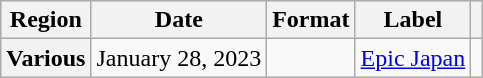<table class="wikitable plainrowheaders">
<tr>
<th scope="col">Region</th>
<th scope="col">Date</th>
<th scope="col">Format</th>
<th scope="col">Label</th>
<th scope="col"></th>
</tr>
<tr>
<th scope="row">Various</th>
<td>January 28, 2023</td>
<td></td>
<td><a href='#'>Epic Japan</a></td>
<td style="text-align:center"></td>
</tr>
</table>
